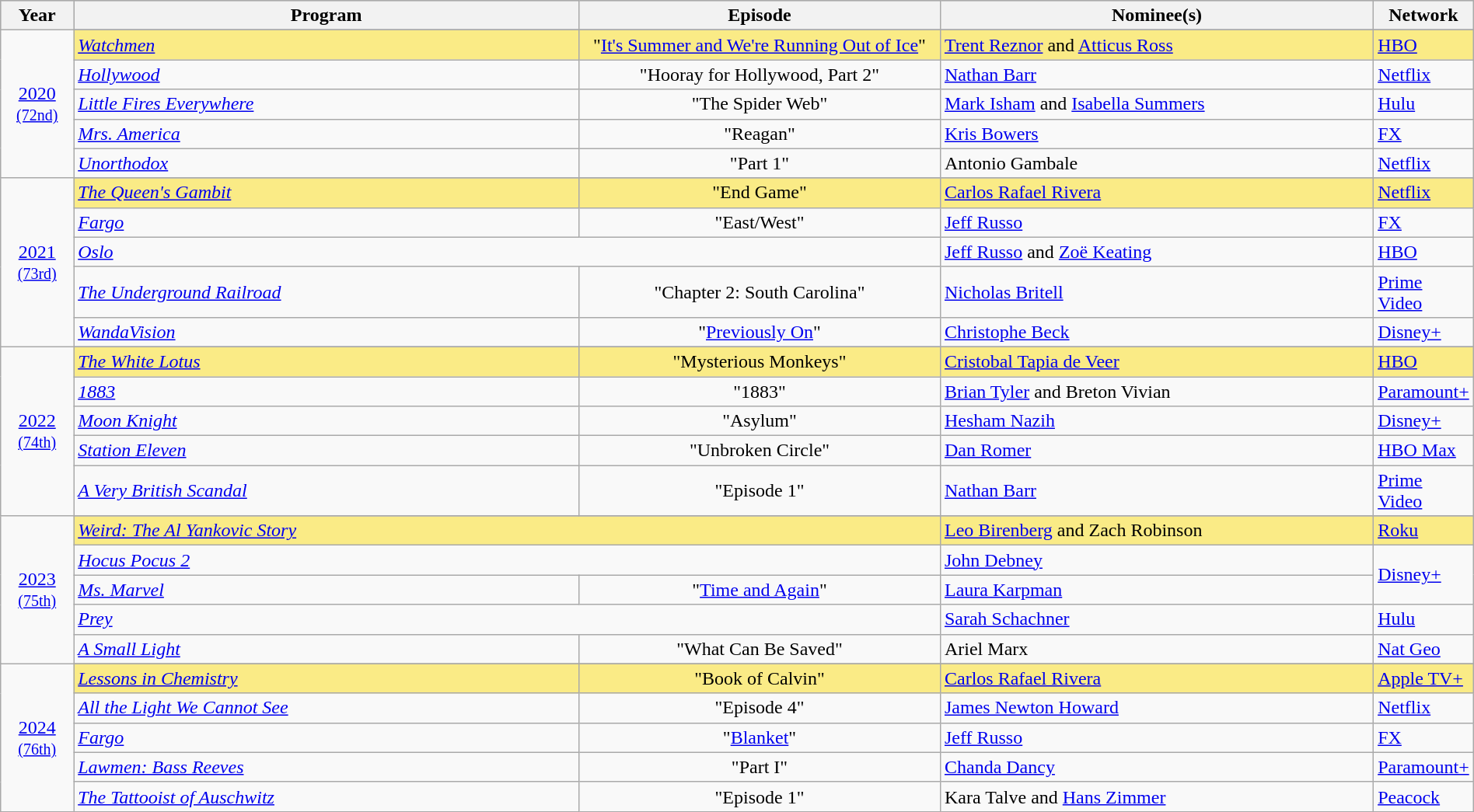<table class="wikitable" style="width:100%">
<tr bgcolor="#bebebe">
<th width="5%">Year</th>
<th width="35%">Program</th>
<th width="25%">Episode</th>
<th width="30%">Nominee(s)</th>
<th width="5%">Network</th>
</tr>
<tr>
<td rowspan=6 style="text-align:center"><a href='#'>2020</a><br><small><a href='#'>(72nd)</a></small><br></td>
</tr>
<tr style="background:#FAEB86">
<td><em><a href='#'>Watchmen</a></em></td>
<td align=center>"<a href='#'>It's Summer and We're Running Out of Ice</a>"</td>
<td><a href='#'>Trent Reznor</a> and <a href='#'>Atticus Ross</a></td>
<td><a href='#'>HBO</a></td>
</tr>
<tr>
<td><em><a href='#'>Hollywood</a></em></td>
<td align=center>"Hooray for Hollywood, Part 2"</td>
<td><a href='#'>Nathan Barr</a></td>
<td><a href='#'>Netflix</a></td>
</tr>
<tr>
<td><em><a href='#'>Little Fires Everywhere</a></em></td>
<td align=center>"The Spider Web"</td>
<td><a href='#'>Mark Isham</a> and <a href='#'>Isabella Summers</a></td>
<td><a href='#'>Hulu</a></td>
</tr>
<tr>
<td><em><a href='#'>Mrs. America</a></em></td>
<td align=center>"Reagan"</td>
<td><a href='#'>Kris Bowers</a></td>
<td><a href='#'>FX</a></td>
</tr>
<tr>
<td><em><a href='#'>Unorthodox</a></em></td>
<td align=center>"Part 1"</td>
<td>Antonio Gambale</td>
<td><a href='#'>Netflix</a></td>
</tr>
<tr>
<td rowspan=6 style="text-align:center"><a href='#'>2021</a><br><small><a href='#'>(73rd)</a></small><br></td>
</tr>
<tr style="background:#FAEB86">
<td><em><a href='#'>The Queen's Gambit</a></em></td>
<td align=center>"End Game"</td>
<td><a href='#'>Carlos Rafael Rivera</a></td>
<td><a href='#'>Netflix</a></td>
</tr>
<tr>
<td><em><a href='#'>Fargo</a></em></td>
<td align=center>"East/West"</td>
<td><a href='#'>Jeff Russo</a></td>
<td><a href='#'>FX</a></td>
</tr>
<tr>
<td colspan="2"><em><a href='#'>Oslo</a></em></td>
<td><a href='#'>Jeff Russo</a> and <a href='#'>Zoë Keating</a></td>
<td><a href='#'>HBO</a></td>
</tr>
<tr>
<td><em><a href='#'>The Underground Railroad</a></em></td>
<td align=center>"Chapter 2: South Carolina"</td>
<td><a href='#'>Nicholas Britell</a></td>
<td><a href='#'>Prime Video</a></td>
</tr>
<tr>
<td><em><a href='#'>WandaVision</a></em></td>
<td align=center>"<a href='#'>Previously On</a>"</td>
<td><a href='#'>Christophe Beck</a></td>
<td><a href='#'>Disney+</a></td>
</tr>
<tr>
<td rowspan=6 style="text-align:center"><a href='#'>2022</a><br><small><a href='#'>(74th)</a></small><br></td>
</tr>
<tr style="background:#FAEB86">
<td><em><a href='#'>The White Lotus</a></em></td>
<td align=center>"Mysterious Monkeys"</td>
<td><a href='#'>Cristobal Tapia de Veer</a></td>
<td><a href='#'>HBO</a></td>
</tr>
<tr>
<td><em><a href='#'>1883</a></em></td>
<td align=center>"1883"</td>
<td><a href='#'>Brian Tyler</a> and Breton Vivian</td>
<td><a href='#'>Paramount+</a></td>
</tr>
<tr>
<td><em><a href='#'>Moon Knight</a></em></td>
<td align=center>"Asylum"</td>
<td><a href='#'>Hesham Nazih</a></td>
<td><a href='#'>Disney+</a></td>
</tr>
<tr>
<td><em><a href='#'>Station Eleven</a></em></td>
<td align=center>"Unbroken Circle"</td>
<td><a href='#'>Dan Romer</a></td>
<td><a href='#'>HBO Max</a></td>
</tr>
<tr>
<td><em><a href='#'>A Very British Scandal</a></em></td>
<td align=center>"Episode 1"</td>
<td><a href='#'>Nathan Barr</a></td>
<td><a href='#'>Prime Video</a></td>
</tr>
<tr>
<td rowspan=6 style="text-align:center"><a href='#'>2023</a><br><small><a href='#'>(75th)</a></small><br></td>
</tr>
<tr style="background:#FAEB86">
<td colspan="2"><em><a href='#'>Weird: The Al Yankovic Story</a></em></td>
<td><a href='#'>Leo Birenberg</a> and Zach Robinson</td>
<td><a href='#'>Roku</a></td>
</tr>
<tr>
<td colspan="2"><em><a href='#'>Hocus Pocus 2</a></em></td>
<td><a href='#'>John Debney</a></td>
<td rowspan="2"><a href='#'>Disney+</a></td>
</tr>
<tr>
<td><em><a href='#'>Ms. Marvel</a></em></td>
<td align=center>"<a href='#'>Time and Again</a>"</td>
<td><a href='#'>Laura Karpman</a></td>
</tr>
<tr>
<td colspan="2"><em><a href='#'>Prey</a></em></td>
<td><a href='#'>Sarah Schachner</a></td>
<td><a href='#'>Hulu</a></td>
</tr>
<tr>
<td><em><a href='#'>A Small Light</a></em></td>
<td align=center>"What Can Be Saved"</td>
<td>Ariel Marx</td>
<td><a href='#'>Nat Geo</a></td>
</tr>
<tr>
<td rowspan=6 style="text-align:center"><a href='#'>2024</a><br><small><a href='#'>(76th)</a></small><br></td>
</tr>
<tr style="background:#FAEB86">
<td><em><a href='#'>Lessons in Chemistry</a></em></td>
<td align=center>"Book of Calvin"</td>
<td><a href='#'>Carlos Rafael Rivera</a></td>
<td><a href='#'>Apple TV+</a></td>
</tr>
<tr>
<td><em><a href='#'>All the Light We Cannot See</a></em></td>
<td align=center>"Episode 4"</td>
<td><a href='#'>James Newton Howard</a></td>
<td><a href='#'>Netflix</a></td>
</tr>
<tr>
<td><em><a href='#'>Fargo</a></em></td>
<td align=center>"<a href='#'>Blanket</a>"</td>
<td><a href='#'>Jeff Russo</a></td>
<td><a href='#'>FX</a></td>
</tr>
<tr>
<td><em><a href='#'>Lawmen: Bass Reeves</a></em></td>
<td align=center>"Part I"</td>
<td><a href='#'>Chanda Dancy</a></td>
<td><a href='#'>Paramount+</a></td>
</tr>
<tr>
<td><em><a href='#'>The Tattooist of Auschwitz</a></em></td>
<td align=center>"Episode 1"</td>
<td>Kara Talve and <a href='#'>Hans Zimmer</a></td>
<td><a href='#'>Peacock</a></td>
</tr>
</table>
